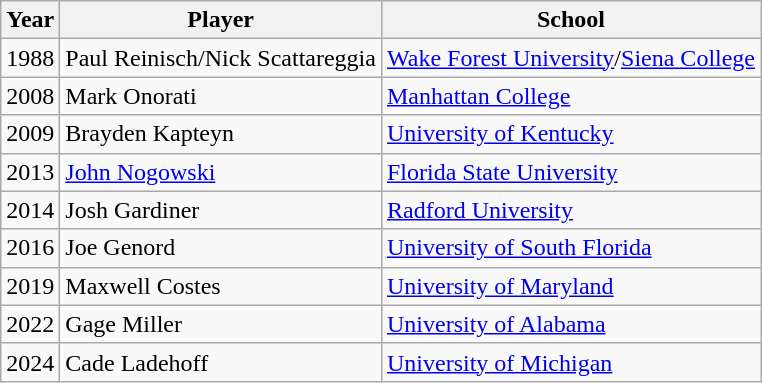<table class="wikitable">
<tr>
<th>Year</th>
<th>Player</th>
<th>School</th>
</tr>
<tr>
<td>1988</td>
<td>Paul Reinisch/Nick Scattareggia</td>
<td><a href='#'>Wake Forest University</a>/<a href='#'>Siena College</a></td>
</tr>
<tr>
<td>2008</td>
<td>Mark Onorati</td>
<td><a href='#'>Manhattan College</a></td>
</tr>
<tr>
<td>2009</td>
<td>Brayden Kapteyn</td>
<td><a href='#'>University of Kentucky</a></td>
</tr>
<tr>
<td>2013</td>
<td><a href='#'>John Nogowski</a></td>
<td><a href='#'>Florida State University</a></td>
</tr>
<tr>
<td>2014</td>
<td>Josh Gardiner</td>
<td><a href='#'>Radford University</a></td>
</tr>
<tr>
<td>2016</td>
<td>Joe Genord</td>
<td><a href='#'>University of South Florida</a></td>
</tr>
<tr>
<td>2019</td>
<td>Maxwell Costes</td>
<td><a href='#'>University of Maryland</a></td>
</tr>
<tr>
<td>2022</td>
<td>Gage Miller</td>
<td><a href='#'>University of Alabama</a></td>
</tr>
<tr>
<td>2024</td>
<td>Cade Ladehoff</td>
<td><a href='#'>University of Michigan</a></td>
</tr>
</table>
